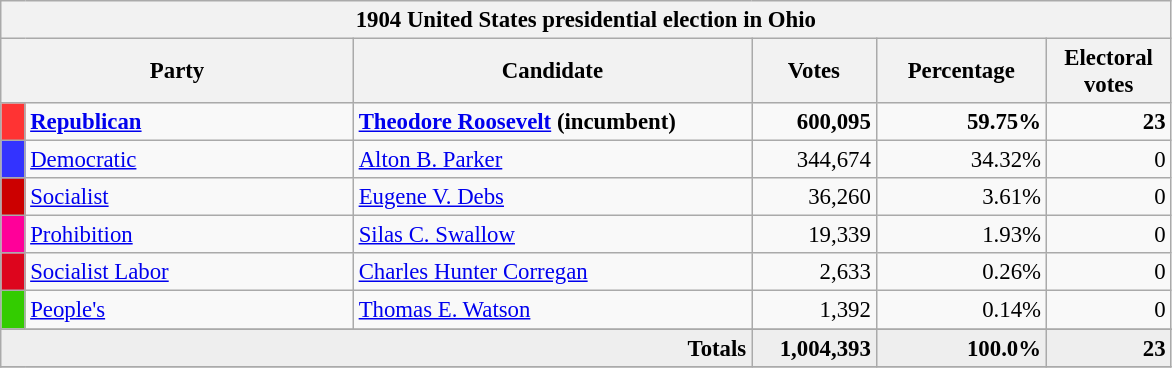<table class="wikitable" style="font-size: 95%;">
<tr>
<th colspan="6">1904 United States presidential election in Ohio</th>
</tr>
<tr>
<th colspan="2" style="width: 15em">Party</th>
<th style="width: 17em">Candidate</th>
<th style="width: 5em">Votes</th>
<th style="width: 7em">Percentage</th>
<th style="width: 5em">Electoral votes</th>
</tr>
<tr>
<th style="background-color:#FF3333; width: 3px"></th>
<td style="width: 130px"><strong><a href='#'>Republican</a></strong></td>
<td><strong><a href='#'>Theodore Roosevelt</a> (incumbent)</strong></td>
<td align="right"><strong>600,095</strong></td>
<td align="right"><strong>59.75%</strong></td>
<td align="right"><strong>23</strong></td>
</tr>
<tr>
<th style="background-color:#3333FF; width: 3px"></th>
<td style="width: 130px"><a href='#'>Democratic</a></td>
<td><a href='#'>Alton B. Parker</a></td>
<td align="right">344,674</td>
<td align="right">34.32%</td>
<td align="right">0</td>
</tr>
<tr>
<th style="background-color:#c00; width: 3px"></th>
<td style="width: 130px"><a href='#'>Socialist</a></td>
<td><a href='#'>Eugene V. Debs</a></td>
<td align="right">36,260</td>
<td align="right">3.61%</td>
<td align="right">0</td>
</tr>
<tr>
<th style="background-color:#f09; width: 3px"></th>
<td style="width: 130px"><a href='#'>Prohibition</a></td>
<td><a href='#'>Silas C. Swallow</a></td>
<td align="right">19,339</td>
<td align="right">1.93%</td>
<td align="right">0</td>
</tr>
<tr>
<th style="background-color:#DD051D; width: 3px"></th>
<td style="width: 130px"><a href='#'>Socialist Labor</a></td>
<td><a href='#'>Charles Hunter Corregan</a></td>
<td align="right">2,633</td>
<td align="right">0.26%</td>
<td align="right">0</td>
</tr>
<tr>
<th style="background-color:#3c0; width: 3px"></th>
<td style="width: 130px"><a href='#'>People's</a></td>
<td><a href='#'>Thomas E. Watson</a></td>
<td align="right">1,392</td>
<td align="right">0.14%</td>
<td align="right">0</td>
</tr>
<tr>
</tr>
<tr bgcolor="#EEEEEE">
<td colspan="3" align="right"><strong>Totals</strong></td>
<td align="right"><strong>1,004,393</strong></td>
<td align="right"><strong>100.0%</strong></td>
<td align="right"><strong>23</strong></td>
</tr>
<tr>
</tr>
</table>
